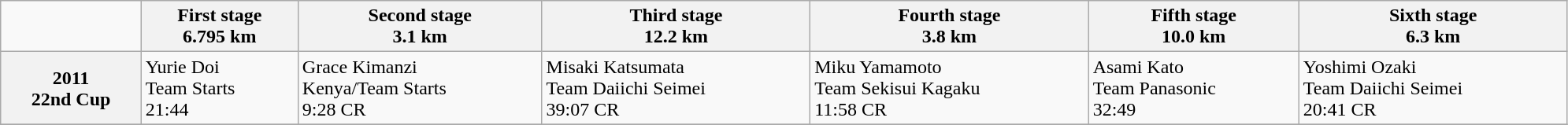<table class="wikitable" style="text-align:left; width:105%; align:top;">
<tr>
<td></td>
<th scope="col">First stage<br>6.795 km</th>
<th scope="col">Second stage<br>3.1 km</th>
<th scope="col">Third stage<br>12.2 km</th>
<th scope="col">Fourth stage<br>3.8 km</th>
<th scope="col">Fifth stage<br>10.0 km</th>
<th scope="col">Sixth stage<br>6.3 km</th>
</tr>
<tr>
<th scope="row">2011<br>    22nd Cup</th>
<td>Yurie Doi<br>Team Starts<br>21:44</td>
<td>Grace Kimanzi<br>Kenya/Team Starts<br>9:28 CR</td>
<td>Misaki Katsumata <br>Team Daiichi Seimei<br>39:07 CR</td>
<td>Miku Yamamoto<br>Team Sekisui Kagaku<br>11:58 CR</td>
<td>Asami Kato<br>Team Panasonic<br>32:49</td>
<td>Yoshimi Ozaki<br>Team Daiichi Seimei<br>20:41 CR</td>
</tr>
<tr>
</tr>
</table>
